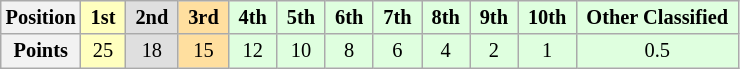<table class="wikitable" style="font-size:85%; text-align:center">
<tr>
<th>Position</th>
<td style="background:#ffffbf;"> <strong>1st</strong> </td>
<td style="background:#dfdfdf;"> <strong>2nd</strong> </td>
<td style="background:#ffdf9f;"> <strong>3rd</strong> </td>
<td style="background:#dfffdf;"> <strong>4th</strong> </td>
<td style="background:#dfffdf;"> <strong>5th</strong> </td>
<td style="background:#dfffdf;"> <strong>6th</strong> </td>
<td style="background:#dfffdf;"> <strong>7th</strong> </td>
<td style="background:#dfffdf;"> <strong>8th</strong> </td>
<td style="background:#dfffdf;"> <strong>9th</strong> </td>
<td style="background:#dfffdf;"> <strong>10th</strong> </td>
<td style="background:#dfffdf;"> <strong>Other Classified</strong> </td>
</tr>
<tr>
<th>Points</th>
<td style="background:#ffffbf;">25</td>
<td style="background:#dfdfdf;">18</td>
<td style="background:#ffdf9f;">15</td>
<td style="background:#dfffdf;">12</td>
<td style="background:#dfffdf;">10</td>
<td style="background:#dfffdf;">8</td>
<td style="background:#dfffdf;">6</td>
<td style="background:#dfffdf;">4</td>
<td style="background:#dfffdf;">2</td>
<td style="background:#dfffdf;">1</td>
<td style="background:#dfffdf;">0.5</td>
</tr>
</table>
